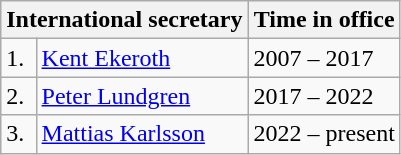<table class="wikitable">
<tr>
<th colspan="2">International secretary</th>
<th>Time in office</th>
</tr>
<tr>
<td>1.</td>
<td><a href='#'>Kent Ekeroth</a></td>
<td>2007 – 2017</td>
</tr>
<tr>
<td>2.</td>
<td><a href='#'>Peter Lundgren</a></td>
<td>2017 – 2022</td>
</tr>
<tr>
<td>3.</td>
<td><a href='#'>Mattias Karlsson</a></td>
<td>2022 – present</td>
</tr>
</table>
